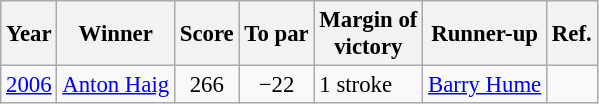<table class=wikitable style="font-size:95%">
<tr>
<th>Year</th>
<th>Winner</th>
<th>Score</th>
<th>To par</th>
<th>Margin of<br>victory</th>
<th>Runner-up</th>
<th>Ref.</th>
</tr>
<tr>
<td><a href='#'>2006</a></td>
<td> <a href='#'>Anton Haig</a></td>
<td align=center>266</td>
<td align=center>−22</td>
<td>1 stroke</td>
<td> <a href='#'>Barry Hume</a></td>
<td></td>
</tr>
</table>
